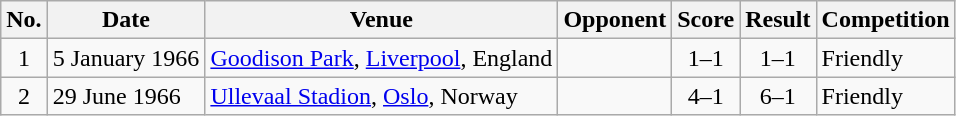<table class="wikitable sortable">
<tr>
<th scope="col">No.</th>
<th scope="col">Date</th>
<th scope="col">Venue</th>
<th scope="col">Opponent</th>
<th scope="col">Score</th>
<th scope="col">Result</th>
<th scope="col">Competition</th>
</tr>
<tr>
<td align="center">1</td>
<td>5 January 1966</td>
<td><a href='#'>Goodison Park</a>, <a href='#'>Liverpool</a>, England</td>
<td></td>
<td align="center">1–1</td>
<td align="center">1–1</td>
<td>Friendly</td>
</tr>
<tr>
<td align="center">2</td>
<td>29 June 1966</td>
<td><a href='#'>Ullevaal Stadion</a>, <a href='#'>Oslo</a>, Norway</td>
<td></td>
<td align="center">4–1</td>
<td align="center">6–1</td>
<td>Friendly</td>
</tr>
</table>
